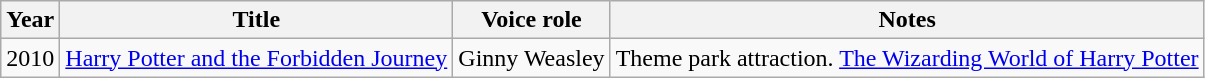<table class="wikitable sortable">
<tr>
<th>Year</th>
<th>Title</th>
<th>Voice role</th>
<th>Notes</th>
</tr>
<tr>
<td>2010</td>
<td><a href='#'>Harry Potter and the Forbidden Journey</a></td>
<td>Ginny Weasley</td>
<td>Theme park attraction. <a href='#'>The Wizarding World of Harry Potter</a></td>
</tr>
</table>
